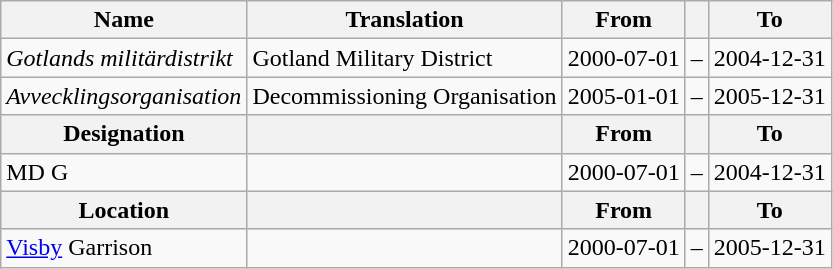<table class="wikitable">
<tr>
<th style="font-weight:bold;">Name</th>
<th style="font-weight:bold;">Translation</th>
<th style="text-align: center; font-weight:bold;">From</th>
<th></th>
<th style="text-align: center; font-weight:bold;">To</th>
</tr>
<tr>
<td style="font-style:italic;">Gotlands militärdistrikt</td>
<td>Gotland Military District</td>
<td>2000-07-01</td>
<td>–</td>
<td>2004-12-31</td>
</tr>
<tr>
<td style="font-style:italic;">Avvecklingsorganisation</td>
<td>Decommissioning Organisation</td>
<td>2005-01-01</td>
<td>–</td>
<td>2005-12-31</td>
</tr>
<tr>
<th style="font-weight:bold;">Designation</th>
<th style="font-weight:bold;"></th>
<th style="text-align: center; font-weight:bold;">From</th>
<th></th>
<th style="text-align: center; font-weight:bold;">To</th>
</tr>
<tr>
<td>MD G</td>
<td></td>
<td style="text-align: center;">2000-07-01</td>
<td style="text-align: center;">–</td>
<td style="text-align: center;">2004-12-31</td>
</tr>
<tr>
<th style="font-weight:bold;">Location</th>
<th style="font-weight:bold;"></th>
<th style="text-align: center; font-weight:bold;">From</th>
<th></th>
<th style="text-align: center; font-weight:bold;">To</th>
</tr>
<tr>
<td><a href='#'>Visby</a> Garrison</td>
<td></td>
<td style="text-align: center;">2000-07-01</td>
<td style="text-align: center;">–</td>
<td style="text-align: center;">2005-12-31</td>
</tr>
</table>
